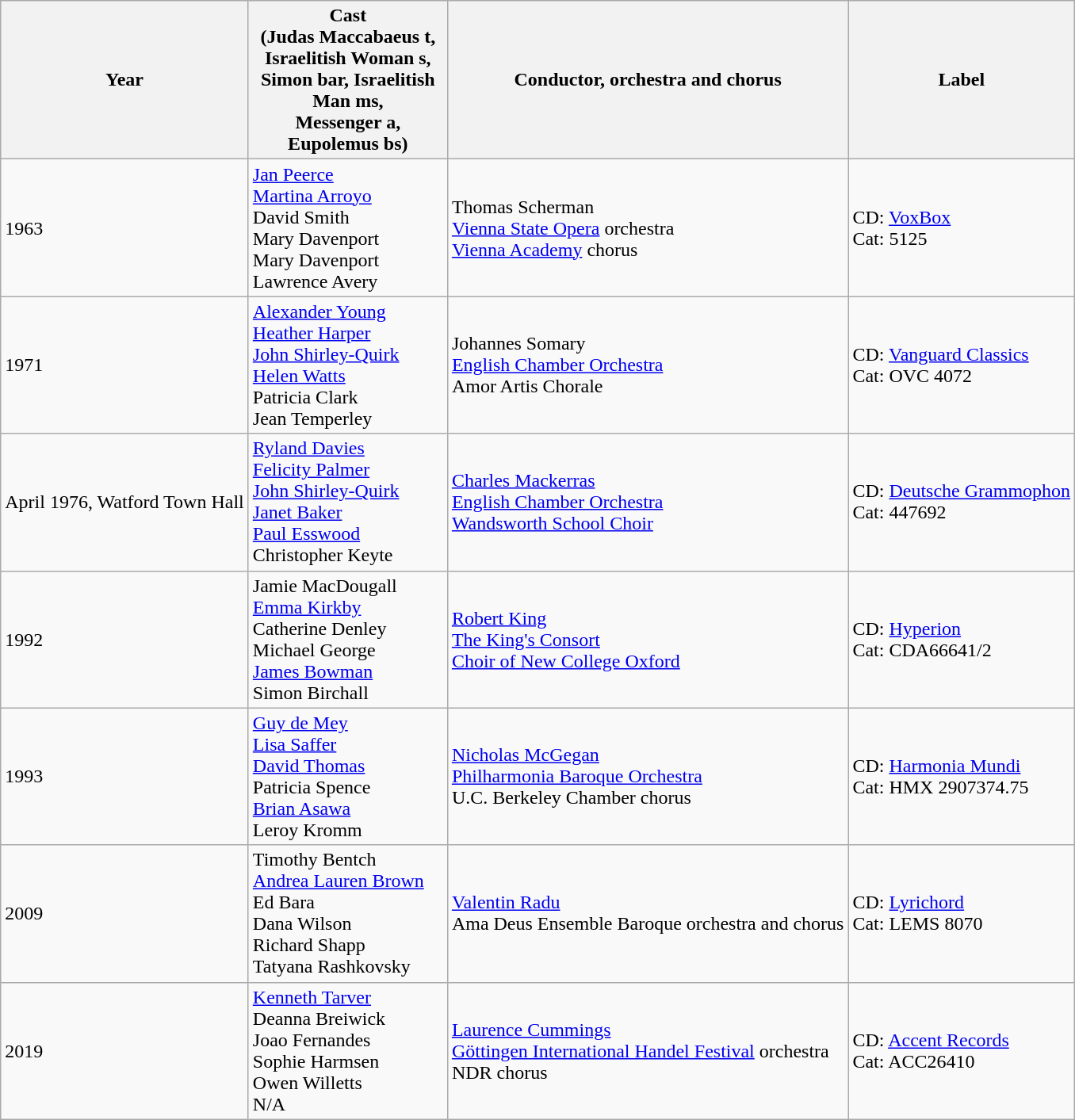<table class="wikitable">
<tr>
<th>Year</th>
<th Width="160">Cast <br>(Judas Maccabaeus t, Israelitish Woman s,<br>Simon bar, Israelitish Man ms,<br>Messenger a, Eupolemus bs)</th>
<th>Conductor, orchestra and chorus</th>
<th>Label</th>
</tr>
<tr>
<td>1963</td>
<td><a href='#'>Jan Peerce</a><br><a href='#'>Martina Arroyo</a><br>David Smith<br>Mary Davenport<br>Mary Davenport<br>Lawrence Avery</td>
<td>Thomas Scherman<br><a href='#'>Vienna State Opera</a> orchestra<br><a href='#'>Vienna Academy</a> chorus</td>
<td>CD: <a href='#'>VoxBox</a><br>Cat: 5125</td>
</tr>
<tr>
<td>1971</td>
<td><a href='#'>Alexander Young</a><br><a href='#'>Heather Harper</a><br><a href='#'>John Shirley-Quirk</a><br><a href='#'>Helen Watts</a><br>Patricia Clark<br>Jean Temperley</td>
<td>Johannes Somary<br><a href='#'>English Chamber Orchestra</a><br>Amor Artis Chorale</td>
<td>CD: <a href='#'>Vanguard Classics</a><br>Cat: OVC 4072</td>
</tr>
<tr>
<td>April 1976, Watford Town Hall</td>
<td><a href='#'>Ryland Davies</a><br><a href='#'>Felicity Palmer</a><br><a href='#'>John Shirley-Quirk</a><br><a href='#'>Janet Baker</a><br><a href='#'>Paul Esswood</a><br>Christopher Keyte</td>
<td><a href='#'>Charles Mackerras</a><br><a href='#'>English Chamber Orchestra</a><br><a href='#'>Wandsworth School Choir</a></td>
<td>CD: <a href='#'>Deutsche Grammophon</a><br>Cat: 447692</td>
</tr>
<tr>
<td>1992</td>
<td>Jamie MacDougall<br><a href='#'>Emma Kirkby</a><br>Catherine Denley<br>Michael George<br><a href='#'>James Bowman</a><br>Simon Birchall</td>
<td><a href='#'>Robert King</a><br><a href='#'>The King's Consort</a><br><a href='#'>Choir of New College Oxford</a></td>
<td>CD: <a href='#'>Hyperion</a><br>Cat: CDA66641/2</td>
</tr>
<tr>
<td>1993</td>
<td><a href='#'>Guy de Mey</a><br><a href='#'>Lisa Saffer</a><br><a href='#'>David Thomas</a><br>Patricia Spence<br><a href='#'>Brian Asawa</a><br>Leroy Kromm</td>
<td><a href='#'>Nicholas McGegan</a><br><a href='#'>Philharmonia Baroque Orchestra</a><br>U.C. Berkeley Chamber chorus</td>
<td>CD: <a href='#'>Harmonia Mundi</a><br>Cat: HMX 2907374.75</td>
</tr>
<tr>
<td>2009</td>
<td>Timothy Bentch<br><a href='#'>Andrea Lauren Brown</a><br>Ed Bara<br>Dana Wilson<br>Richard Shapp<br>Tatyana Rashkovsky</td>
<td><a href='#'>Valentin Radu</a><br>Ama Deus Ensemble Baroque orchestra and chorus</td>
<td>CD: <a href='#'>Lyrichord</a><br>Cat: LEMS 8070</td>
</tr>
<tr>
<td>2019</td>
<td><a href='#'>Kenneth Tarver</a><br>Deanna Breiwick<br>Joao Fernandes<br>Sophie Harmsen<br>Owen Willetts<br>N/A</td>
<td><a href='#'>Laurence Cummings</a><br><a href='#'>Göttingen International Handel Festival</a> orchestra<br>NDR chorus</td>
<td>CD: <a href='#'>Accent Records</a><br>Cat: ACC26410</td>
</tr>
</table>
